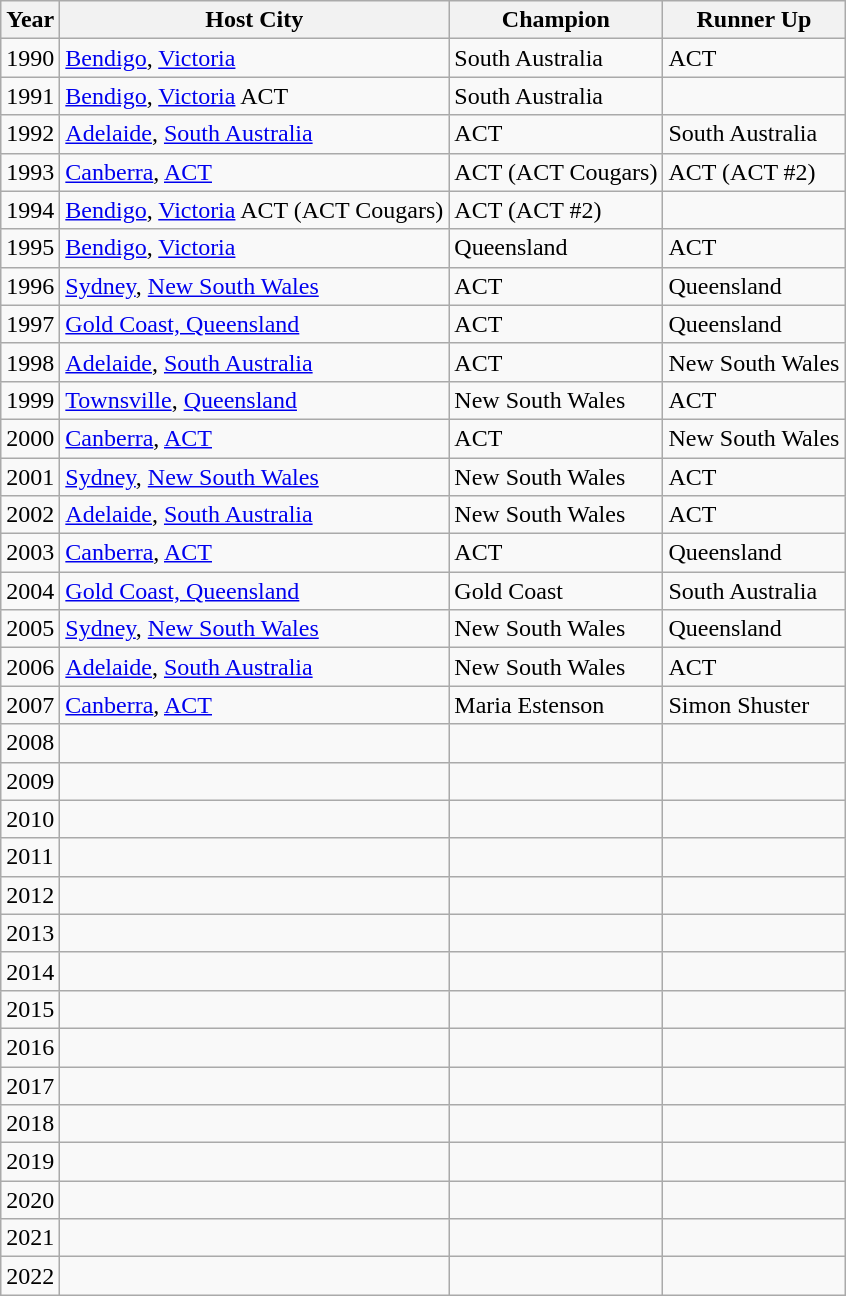<table class="wikitable">
<tr>
<th>Year</th>
<th>Host City</th>
<th>Champion</th>
<th>Runner Up</th>
</tr>
<tr>
<td>1990</td>
<td><a href='#'>Bendigo</a>, <a href='#'>Victoria</a></td>
<td> South Australia</td>
<td> ACT</td>
</tr>
<tr>
<td>1991</td>
<td><a href='#'>Bendigo</a>, <a href='#'>Victoria</a>  ACT</td>
<td> South Australia</td>
</tr>
<tr>
<td>1992</td>
<td><a href='#'>Adelaide</a>, <a href='#'>South Australia</a></td>
<td> ACT</td>
<td> South Australia</td>
</tr>
<tr>
<td>1993</td>
<td><a href='#'>Canberra</a>, <a href='#'>ACT</a></td>
<td> ACT (ACT Cougars)</td>
<td> ACT (ACT #2)</td>
</tr>
<tr>
<td>1994</td>
<td><a href='#'>Bendigo</a>, <a href='#'>Victoria</a>  ACT (ACT Cougars)</td>
<td> ACT (ACT #2)</td>
</tr>
<tr>
<td>1995</td>
<td><a href='#'>Bendigo</a>, <a href='#'>Victoria</a></td>
<td> Queensland</td>
<td> ACT</td>
</tr>
<tr>
<td>1996</td>
<td><a href='#'>Sydney</a>, <a href='#'>New South Wales</a></td>
<td> ACT</td>
<td> Queensland</td>
</tr>
<tr>
<td>1997</td>
<td><a href='#'>Gold Coast, Queensland</a></td>
<td> ACT</td>
<td> Queensland</td>
</tr>
<tr>
<td>1998</td>
<td><a href='#'>Adelaide</a>, <a href='#'>South Australia</a></td>
<td> ACT</td>
<td> New South Wales</td>
</tr>
<tr>
<td>1999</td>
<td><a href='#'>Townsville</a>, <a href='#'>Queensland</a></td>
<td> New South Wales</td>
<td> ACT</td>
</tr>
<tr>
<td>2000</td>
<td><a href='#'>Canberra</a>, <a href='#'>ACT</a></td>
<td> ACT</td>
<td> New South Wales</td>
</tr>
<tr>
<td>2001</td>
<td><a href='#'>Sydney</a>, <a href='#'>New South Wales</a></td>
<td> New South Wales</td>
<td> ACT</td>
</tr>
<tr>
<td>2002</td>
<td><a href='#'>Adelaide</a>, <a href='#'>South Australia</a></td>
<td> New South Wales</td>
<td> ACT</td>
</tr>
<tr>
<td>2003</td>
<td><a href='#'>Canberra</a>, <a href='#'>ACT</a></td>
<td> ACT</td>
<td> Queensland</td>
</tr>
<tr>
<td>2004</td>
<td><a href='#'>Gold Coast, Queensland</a></td>
<td> Gold Coast</td>
<td> South Australia</td>
</tr>
<tr>
<td>2005</td>
<td><a href='#'>Sydney</a>, <a href='#'>New South Wales</a></td>
<td> New South Wales</td>
<td> Queensland</td>
</tr>
<tr>
<td>2006</td>
<td><a href='#'>Adelaide</a>, <a href='#'>South Australia</a></td>
<td> New South Wales</td>
<td> ACT</td>
</tr>
<tr>
<td>2007</td>
<td><a href='#'>Canberra</a>, <a href='#'>ACT</a></td>
<td> Maria Estenson</td>
<td> Simon Shuster</td>
</tr>
<tr>
<td>2008</td>
<td></td>
<td></td>
<td></td>
</tr>
<tr>
<td>2009</td>
<td></td>
<td></td>
<td></td>
</tr>
<tr>
<td>2010</td>
<td></td>
<td></td>
<td></td>
</tr>
<tr>
<td>2011</td>
<td></td>
<td></td>
<td></td>
</tr>
<tr>
<td>2012</td>
<td></td>
<td></td>
<td></td>
</tr>
<tr>
<td>2013</td>
<td></td>
<td></td>
<td></td>
</tr>
<tr>
<td>2014</td>
<td></td>
<td></td>
<td></td>
</tr>
<tr>
<td>2015</td>
<td></td>
<td></td>
<td></td>
</tr>
<tr>
<td>2016</td>
<td></td>
<td></td>
<td></td>
</tr>
<tr>
<td>2017</td>
<td></td>
<td></td>
<td></td>
</tr>
<tr>
<td>2018</td>
<td></td>
<td></td>
<td></td>
</tr>
<tr>
<td>2019</td>
<td></td>
<td></td>
<td></td>
</tr>
<tr>
<td>2020</td>
<td></td>
<td></td>
<td></td>
</tr>
<tr>
<td>2021</td>
<td></td>
<td></td>
<td></td>
</tr>
<tr>
<td>2022</td>
<td></td>
<td></td>
<td></td>
</tr>
</table>
